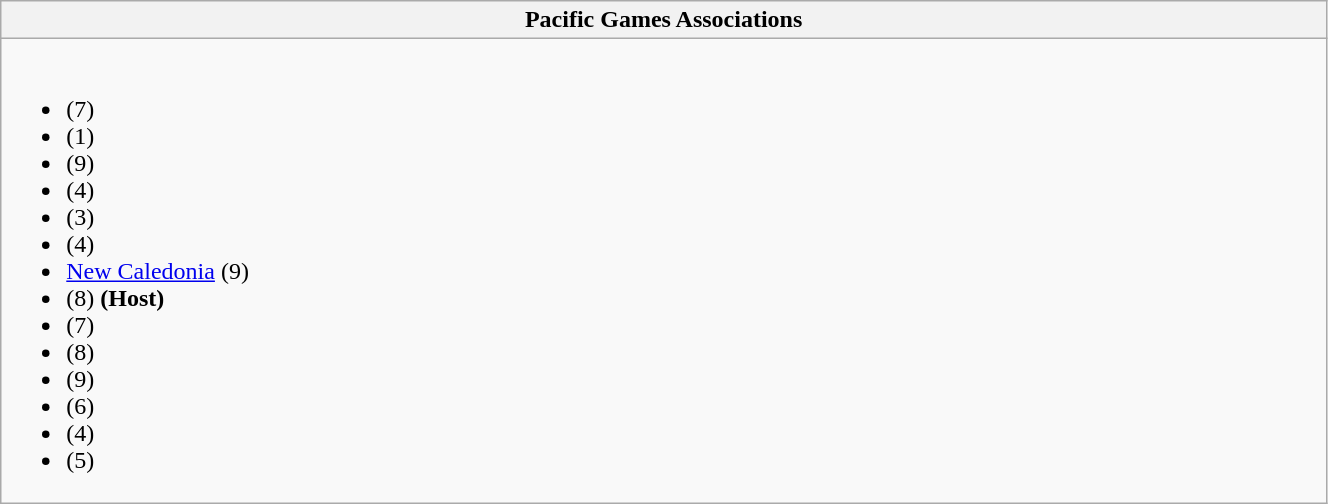<table class="wikitable collapsible" style="min-width:70%; max-width:58em;">
<tr>
<th>Pacific Games Associations</th>
</tr>
<tr>
<td><br><ul><li> (7)</li><li> (1)</li><li> (9)</li><li> (4)</li><li> (3)</li><li> (4)</li><li>  <a href='#'>New Caledonia</a> (9)</li><li> (8) <strong>(Host)</strong></li><li> (7)</li><li> (8)</li><li> (9)</li><li> (6)</li><li> (4)</li><li> (5)</li></ul></td>
</tr>
</table>
